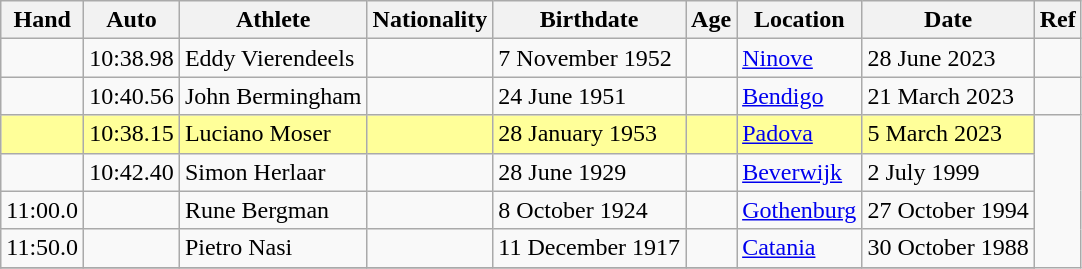<table class="wikitable">
<tr>
<th>Hand</th>
<th>Auto</th>
<th>Athlete</th>
<th>Nationality</th>
<th>Birthdate</th>
<th>Age</th>
<th>Location</th>
<th>Date</th>
<th>Ref</th>
</tr>
<tr>
<td></td>
<td>10:38.98</td>
<td>Eddy Vierendeels</td>
<td></td>
<td>7 November 1952</td>
<td></td>
<td><a href='#'>Ninove</a></td>
<td>28 June 2023</td>
<td></td>
</tr>
<tr>
<td></td>
<td>10:40.56</td>
<td>John Bermingham</td>
<td></td>
<td>24 June 1951</td>
<td></td>
<td><a href='#'>Bendigo</a></td>
<td>21 March 2023</td>
<td></td>
</tr>
<tr style="background:#ff9;">
<td></td>
<td>10:38.15 </td>
<td>Luciano Moser</td>
<td></td>
<td>28 January 1953</td>
<td></td>
<td><a href='#'>Padova</a></td>
<td>5 March 2023</td>
</tr>
<tr>
<td></td>
<td>10:42.40</td>
<td>Simon Herlaar</td>
<td></td>
<td>28 June 1929</td>
<td></td>
<td><a href='#'>Beverwijk</a></td>
<td>2 July 1999</td>
</tr>
<tr>
<td>11:00.0</td>
<td></td>
<td>Rune Bergman</td>
<td></td>
<td>8 October 1924</td>
<td></td>
<td><a href='#'>Gothenburg</a></td>
<td>27 October 1994</td>
</tr>
<tr>
<td>11:50.0</td>
<td></td>
<td>Pietro Nasi</td>
<td></td>
<td>11 December 1917</td>
<td></td>
<td><a href='#'>Catania</a></td>
<td>30 October 1988</td>
</tr>
<tr ->
</tr>
</table>
